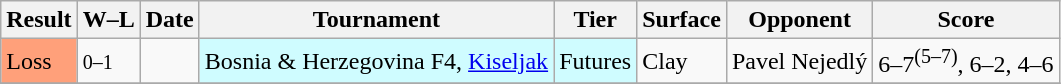<table class="sortable wikitable nowrap">
<tr>
<th>Result</th>
<th class="unsortable">W–L</th>
<th>Date</th>
<th>Tournament</th>
<th>Tier</th>
<th>Surface</th>
<th>Opponent</th>
<th class="unsortable">Score</th>
</tr>
<tr>
<td bgcolor=FFA07A>Loss</td>
<td><small>0–1</small></td>
<td></td>
<td style="background:#cffcff;">Bosnia & Herzegovina F4, <a href='#'>Kiseljak</a></td>
<td style="background:#cffcff;">Futures</td>
<td>Clay</td>
<td> Pavel Nejedlý</td>
<td>6–7<sup>(5–7)</sup>, 6–2, 4–6</td>
</tr>
<tr>
</tr>
</table>
